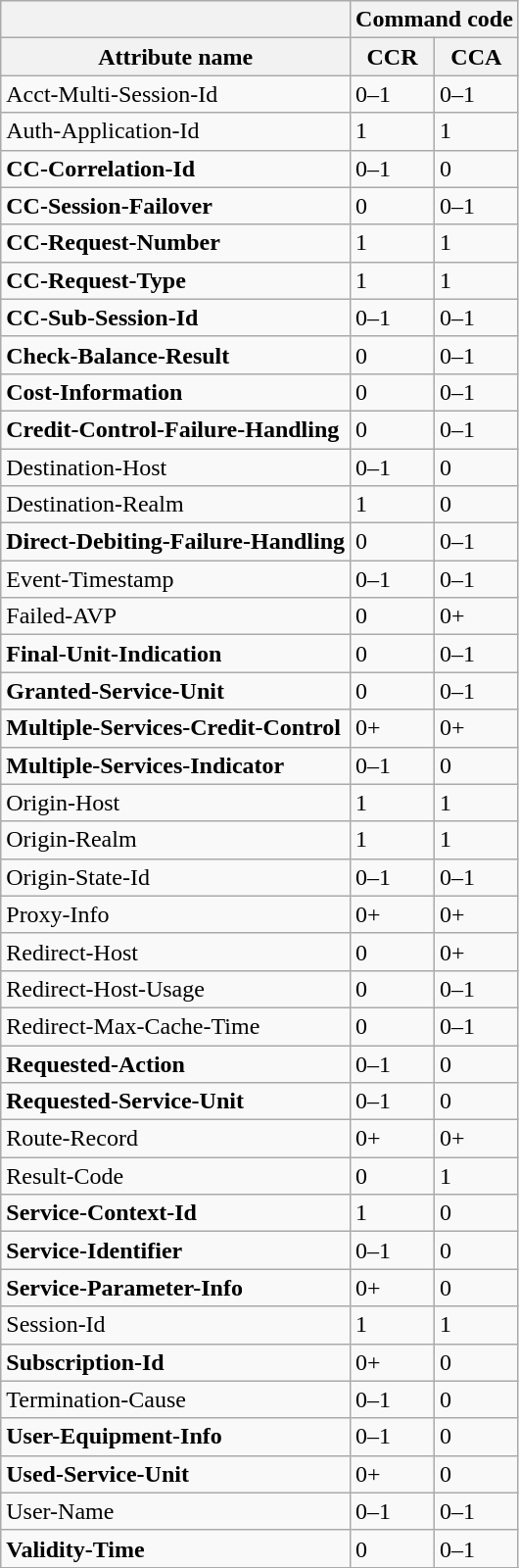<table class="wikitable">
<tr>
<th></th>
<th colspan=2>Command code</th>
</tr>
<tr>
<th>Attribute name</th>
<th>CCR</th>
<th>CCA</th>
</tr>
<tr>
<td>Acct-Multi-Session-Id</td>
<td>0–1</td>
<td>0–1</td>
</tr>
<tr>
<td>Auth-Application-Id</td>
<td>1</td>
<td>1</td>
</tr>
<tr>
<td><strong>CC-Correlation-Id</strong></td>
<td>0–1</td>
<td>0</td>
</tr>
<tr>
<td><strong>CC-Session-Failover</strong></td>
<td>0</td>
<td>0–1</td>
</tr>
<tr>
<td><strong>CC-Request-Number</strong></td>
<td>1</td>
<td>1</td>
</tr>
<tr>
<td><strong>CC-Request-Type</strong></td>
<td>1</td>
<td>1</td>
</tr>
<tr>
<td><strong>CC-Sub-Session-Id</strong></td>
<td>0–1</td>
<td>0–1</td>
</tr>
<tr>
<td><strong>Check-Balance-Result</strong></td>
<td>0</td>
<td>0–1</td>
</tr>
<tr>
<td><strong>Cost-Information</strong></td>
<td>0</td>
<td>0–1</td>
</tr>
<tr>
<td><strong>Credit-Control-Failure-Handling</strong></td>
<td>0</td>
<td>0–1</td>
</tr>
<tr>
<td>Destination-Host</td>
<td>0–1</td>
<td>0</td>
</tr>
<tr>
<td>Destination-Realm</td>
<td>1</td>
<td>0</td>
</tr>
<tr>
<td><strong>Direct-Debiting-Failure-Handling</strong></td>
<td>0</td>
<td>0–1</td>
</tr>
<tr>
<td>Event-Timestamp</td>
<td>0–1</td>
<td>0–1</td>
</tr>
<tr>
<td>Failed-AVP</td>
<td>0</td>
<td>0+</td>
</tr>
<tr>
<td><strong>Final-Unit-Indication</strong></td>
<td>0</td>
<td>0–1</td>
</tr>
<tr>
<td><strong>Granted-Service-Unit</strong></td>
<td>0</td>
<td>0–1</td>
</tr>
<tr>
<td><strong>Multiple-Services-Credit-Control</strong></td>
<td>0+</td>
<td>0+</td>
</tr>
<tr>
<td><strong>Multiple-Services-Indicator</strong></td>
<td>0–1</td>
<td>0</td>
</tr>
<tr>
<td>Origin-Host</td>
<td>1</td>
<td>1</td>
</tr>
<tr>
<td>Origin-Realm</td>
<td>1</td>
<td>1</td>
</tr>
<tr>
<td>Origin-State-Id</td>
<td>0–1</td>
<td>0–1</td>
</tr>
<tr>
<td>Proxy-Info</td>
<td>0+</td>
<td>0+</td>
</tr>
<tr>
<td>Redirect-Host</td>
<td>0</td>
<td>0+</td>
</tr>
<tr>
<td>Redirect-Host-Usage</td>
<td>0</td>
<td>0–1</td>
</tr>
<tr>
<td>Redirect-Max-Cache-Time</td>
<td>0</td>
<td>0–1</td>
</tr>
<tr>
<td><strong>Requested-Action</strong></td>
<td>0–1</td>
<td>0</td>
</tr>
<tr>
<td><strong>Requested-Service-Unit</strong></td>
<td>0–1</td>
<td>0</td>
</tr>
<tr>
<td>Route-Record</td>
<td>0+</td>
<td>0+</td>
</tr>
<tr>
<td>Result-Code</td>
<td>0</td>
<td>1</td>
</tr>
<tr>
<td><strong>Service-Context-Id</strong></td>
<td>1</td>
<td>0</td>
</tr>
<tr>
<td><strong>Service-Identifier</strong></td>
<td>0–1</td>
<td>0</td>
</tr>
<tr>
<td><strong>Service-Parameter-Info</strong></td>
<td>0+</td>
<td>0</td>
</tr>
<tr>
<td>Session-Id</td>
<td>1</td>
<td>1</td>
</tr>
<tr>
<td><strong>Subscription-Id</strong></td>
<td>0+</td>
<td>0</td>
</tr>
<tr>
<td>Termination-Cause</td>
<td>0–1</td>
<td>0</td>
</tr>
<tr>
<td><strong>User-Equipment-Info</strong></td>
<td>0–1</td>
<td>0</td>
</tr>
<tr>
<td><strong>Used-Service-Unit</strong></td>
<td>0+</td>
<td>0</td>
</tr>
<tr>
<td>User-Name</td>
<td>0–1</td>
<td>0–1</td>
</tr>
<tr>
<td><strong>Validity-Time</strong></td>
<td>0</td>
<td>0–1</td>
</tr>
<tr>
</tr>
</table>
